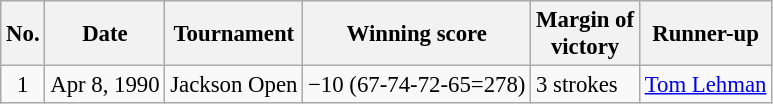<table class="wikitable" style="font-size:95%;">
<tr>
<th>No.</th>
<th>Date</th>
<th>Tournament</th>
<th>Winning score</th>
<th>Margin of<br>victory</th>
<th>Runner-up</th>
</tr>
<tr>
<td align=center>1</td>
<td align=right>Apr 8, 1990</td>
<td>Jackson Open</td>
<td>−10 (67-74-72-65=278)</td>
<td>3 strokes</td>
<td> <a href='#'>Tom Lehman</a></td>
</tr>
</table>
